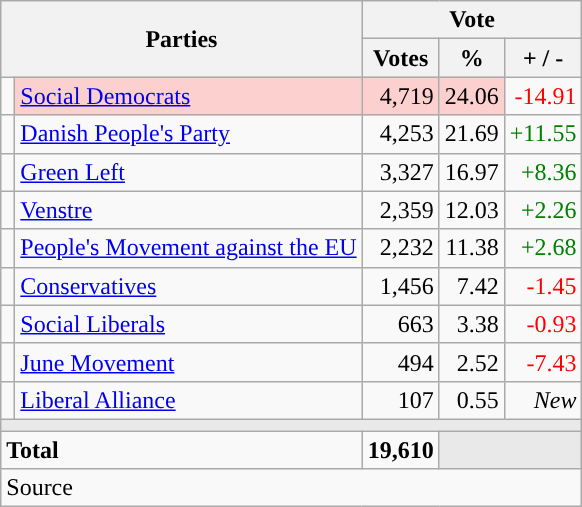<table class="wikitable" style="text-align:right;">
<tr>
<th style="text-align:centre;" rowspan="2" colspan="2" width="225">Parties</th>
<th colspan="3">Vote</th>
</tr>
<tr>
<th width="15">Votes</th>
<th width="15">%</th>
<th width="15">+ / -</th>
</tr>
<tr>
<td width="2" style="color:inherit;background:"></td>
<td bgcolor=#fbd0ce   align="left"><a href='#'>Social Democrats</a></td>
<td bgcolor=#fbd0ce>4,719</td>
<td bgcolor=#fbd0ce>24.06</td>
<td style=color:red;>-14.91</td>
</tr>
<tr>
<td width="2" style="color:inherit;background:"></td>
<td align="left"><a href='#'>Danish People's Party</a></td>
<td>4,253</td>
<td>21.69</td>
<td style=color:green;>+11.55</td>
</tr>
<tr>
<td width="2" style="color:inherit;background:"></td>
<td align="left"><a href='#'>Green Left</a></td>
<td>3,327</td>
<td>16.97</td>
<td style=color:green;>+8.36</td>
</tr>
<tr>
<td width="2" style="color:inherit;background:"></td>
<td align="left"><a href='#'>Venstre</a></td>
<td>2,359</td>
<td>12.03</td>
<td style=color:green;>+2.26</td>
</tr>
<tr>
<td width="2" style="color:inherit;background:"></td>
<td align="left"><a href='#'>People's Movement against the EU</a></td>
<td>2,232</td>
<td>11.38</td>
<td style=color:green;>+2.68</td>
</tr>
<tr>
<td width="2" style="color:inherit;background:"></td>
<td align="left"><a href='#'>Conservatives</a></td>
<td>1,456</td>
<td>7.42</td>
<td style=color:red;>-1.45</td>
</tr>
<tr>
<td width="2" style="color:inherit;background:"></td>
<td align="left"><a href='#'>Social Liberals</a></td>
<td>663</td>
<td>3.38</td>
<td style=color:red;>-0.93</td>
</tr>
<tr>
<td width="2" style="color:inherit;background:"></td>
<td align="left"><a href='#'>June Movement</a></td>
<td>494</td>
<td>2.52</td>
<td style=color:red;>-7.43</td>
</tr>
<tr>
<td width="2" style="color:inherit;background:"></td>
<td align="left"><a href='#'>Liberal Alliance</a></td>
<td>107</td>
<td>0.55</td>
<td><em>New</em></td>
</tr>
<tr>
<td colspan="7" bgcolor="#E9E9E9"></td>
</tr>
<tr>
<td align="left" colspan="2"><strong>Total</strong></td>
<td><strong>19,610</strong></td>
<td bgcolor="#E9E9E9" colspan="2"></td>
</tr>
<tr>
<td align="left" colspan="6">Source</td>
</tr>
</table>
